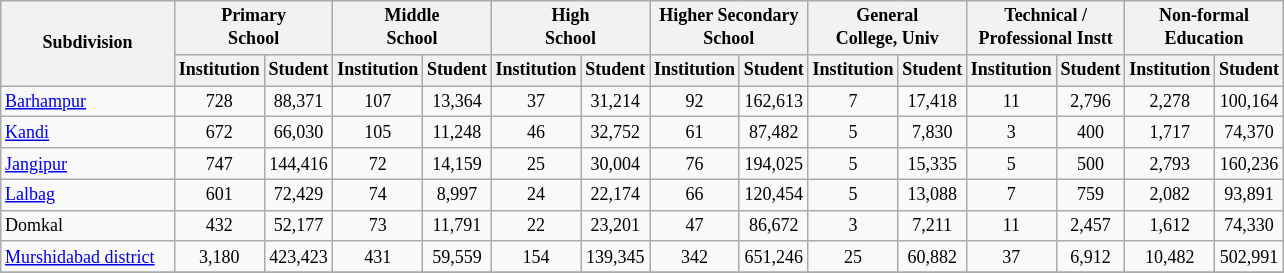<table class="wikitable" style="text-align:center;font-size: 9pt">
<tr>
<th width="110" rowspan="2">Subdivision</th>
<th colspan="2">Primary<br>School</th>
<th colspan="2">Middle<br>School</th>
<th colspan="2">High<br>School</th>
<th colspan="2">Higher Secondary<br>School</th>
<th colspan="2">General<br>College, Univ</th>
<th colspan="2">Technical /<br>Professional Instt</th>
<th colspan="2">Non-formal<br>Education</th>
</tr>
<tr>
<th width="30">Institution</th>
<th width="30">Student</th>
<th width="30">Institution</th>
<th width="30">Student</th>
<th width="30">Institution</th>
<th width="30">Student</th>
<th width="30">Institution</th>
<th width="30">Student</th>
<th width="30">Institution</th>
<th width="30">Student</th>
<th width="30">Institution</th>
<th width="30">Student</th>
<th width="30">Institution</th>
<th width="30">Student<br></th>
</tr>
<tr>
<td align=left><a href='#'>Barhampur</a></td>
<td align="center">728</td>
<td align="center">88,371</td>
<td align="center">107</td>
<td align="center">13,364</td>
<td align="center">37</td>
<td align="center">31,214</td>
<td align="center">92</td>
<td align="center">162,613</td>
<td align="center">7</td>
<td align="center">17,418</td>
<td align="center">11</td>
<td align="center">2,796</td>
<td align="center">2,278</td>
<td align="center">100,164</td>
</tr>
<tr>
<td align=left><a href='#'>Kandi</a></td>
<td align="center">672</td>
<td align="center">66,030</td>
<td align="center">105</td>
<td align="center">11,248</td>
<td align="center">46</td>
<td align="center">32,752</td>
<td align="center">61</td>
<td align="center">87,482</td>
<td align="center">5</td>
<td align="center">7,830</td>
<td align="center">3</td>
<td align="center">400</td>
<td align="center">1,717</td>
<td align="center">74,370</td>
</tr>
<tr>
<td align=left><a href='#'>Jangipur</a></td>
<td align="center">747</td>
<td align="center">144,416</td>
<td align="center">72</td>
<td align="center">14,159</td>
<td align="center">25</td>
<td align="center">30,004</td>
<td align="center">76</td>
<td align="center">194,025</td>
<td align="center">5</td>
<td align="center">15,335</td>
<td align="center">5</td>
<td align="center">500</td>
<td align="center">2,793</td>
<td align="center">160,236</td>
</tr>
<tr>
<td align=left><a href='#'>Lalbag</a></td>
<td align="center">601</td>
<td align="center">72,429</td>
<td align="center">74</td>
<td align="center">8,997</td>
<td align="center">24</td>
<td align="center">22,174</td>
<td align="center">66</td>
<td align="center">120,454</td>
<td align="center">5</td>
<td align="center">13,088</td>
<td align="center">7</td>
<td align="center">759</td>
<td align="center">2,082</td>
<td align="center">93,891</td>
</tr>
<tr>
<td align=left>Domkal</td>
<td align="center">432</td>
<td align="center">52,177</td>
<td align="center">73</td>
<td align="center">11,791</td>
<td align="center">22</td>
<td align="center">23,201</td>
<td align="center">47</td>
<td align="center">86,672</td>
<td align="center">3</td>
<td align="center">7,211</td>
<td align="center">11</td>
<td align="center">2,457</td>
<td align="center">1,612</td>
<td align="center">74,330</td>
</tr>
<tr>
<td align=left><a href='#'>Murshidabad district</a></td>
<td align="center">3,180</td>
<td align="center">423,423</td>
<td align="center">431</td>
<td align="center">59,559</td>
<td align="center">154</td>
<td align="center">139,345</td>
<td align="center">342</td>
<td align="center">651,246</td>
<td align="center">25</td>
<td align="center">60,882</td>
<td align="center">37</td>
<td align="center">6,912</td>
<td align="center">10,482</td>
<td align="center">502,991</td>
</tr>
<tr>
</tr>
</table>
